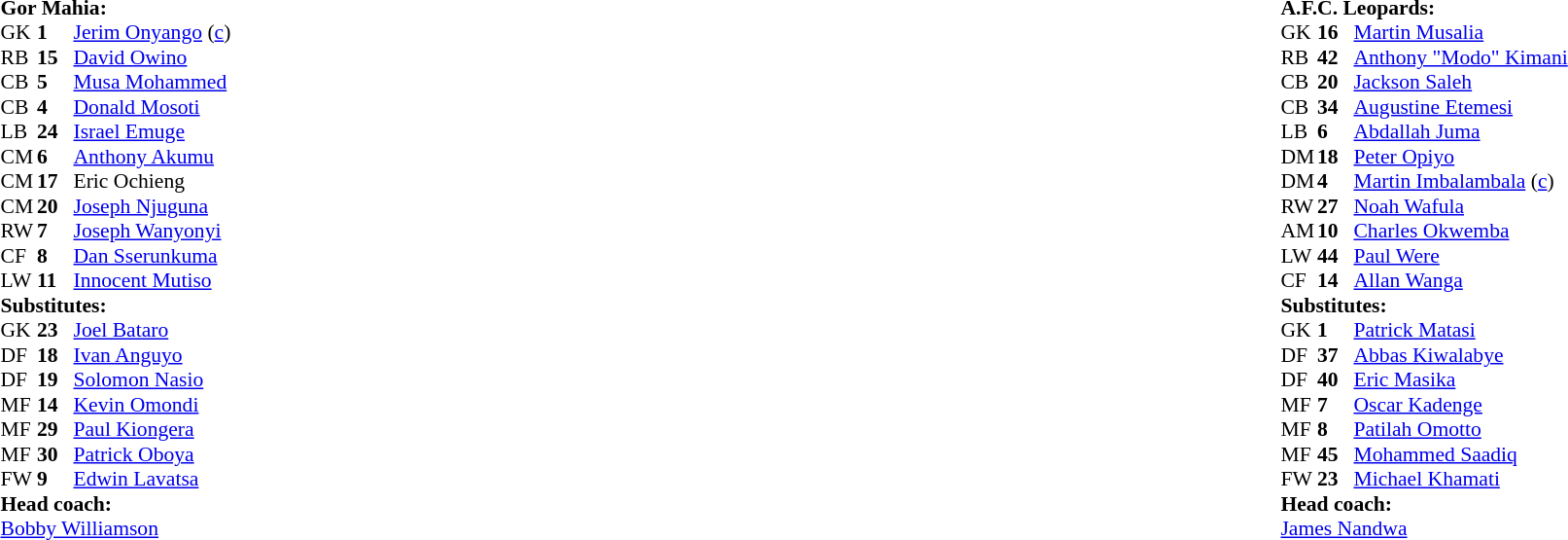<table style="width:100%">
<tr>
<td style="vertical-align:top;width:45%"><br><table style="font-size: 90%;" cellspacing="0" cellpadding="0">
<tr>
<td colspan=4><br><strong>Gor Mahia:</strong></td>
</tr>
<tr>
<th style="width:25px"></th>
<th style="width:25px"></th>
</tr>
<tr>
<td>GK</td>
<td style="font-weight:bold">1</td>
<td><a href='#'>Jerim Onyango</a> (<a href='#'>c</a>)</td>
<td></td>
<td></td>
</tr>
<tr>
<td>RB</td>
<td style="font-weight:bold">15</td>
<td><a href='#'>David Owino</a></td>
<td></td>
<td></td>
</tr>
<tr>
<td>CB</td>
<td style="font-weight:bold">5</td>
<td><a href='#'>Musa Mohammed</a></td>
<td></td>
<td></td>
</tr>
<tr>
<td>CB</td>
<td style="font-weight:bold">4</td>
<td><a href='#'>Donald Mosoti</a></td>
<td></td>
<td></td>
</tr>
<tr>
<td>LB</td>
<td style="font-weight:bold">24</td>
<td><a href='#'>Israel Emuge</a></td>
<td></td>
<td></td>
</tr>
<tr>
<td>CM</td>
<td style="font-weight:bold">6</td>
<td><a href='#'>Anthony Akumu</a></td>
<td></td>
<td></td>
</tr>
<tr>
<td>CM</td>
<td style="font-weight:bold">17</td>
<td>Eric Ochieng</td>
<td></td>
<td></td>
</tr>
<tr>
<td>CM</td>
<td style="font-weight:bold">20</td>
<td><a href='#'>Joseph Njuguna</a></td>
<td></td>
<td></td>
</tr>
<tr>
<td>RW</td>
<td style="font-weight:bold">7</td>
<td><a href='#'>Joseph Wanyonyi</a></td>
<td></td>
<td></td>
</tr>
<tr>
<td>CF</td>
<td style="font-weight:bold">8</td>
<td><a href='#'>Dan Sserunkuma</a></td>
<td></td>
<td></td>
</tr>
<tr>
<td>LW</td>
<td style="font-weight:bold">11</td>
<td><a href='#'>Innocent Mutiso</a></td>
<td></td>
<td></td>
</tr>
<tr>
<td colspan=3><strong>Substitutes:</strong></td>
</tr>
<tr>
<td>GK</td>
<td style="font-weight:bold">23</td>
<td><a href='#'>Joel Bataro</a></td>
<td></td>
<td></td>
</tr>
<tr>
<td>DF</td>
<td style="font-weight:bold">18</td>
<td><a href='#'>Ivan Anguyo</a></td>
<td></td>
<td></td>
</tr>
<tr>
<td>DF</td>
<td style="font-weight:bold">19</td>
<td><a href='#'>Solomon Nasio</a></td>
<td></td>
<td></td>
</tr>
<tr>
<td>MF</td>
<td style="font-weight:bold">14</td>
<td><a href='#'>Kevin Omondi</a></td>
<td></td>
<td></td>
</tr>
<tr>
<td>MF</td>
<td style="font-weight:bold">29</td>
<td><a href='#'>Paul Kiongera</a></td>
<td></td>
<td></td>
</tr>
<tr>
<td>MF</td>
<td style="font-weight:bold">30</td>
<td><a href='#'>Patrick Oboya</a></td>
<td></td>
<td></td>
</tr>
<tr>
<td>FW</td>
<td style="font-weight:bold">9</td>
<td><a href='#'>Edwin Lavatsa</a></td>
<td></td>
<td></td>
</tr>
<tr>
<td colspan=3><strong>Head coach:</strong></td>
</tr>
<tr>
<td colspan=3> <a href='#'>Bobby Williamson</a></td>
<td></td>
</tr>
</table>
</td>
<td style="vertical-align:top;"></td>
<td style="vertical-align:top;width:45%"><br><table style="font-size: 90%; margin: auto;" cellspacing="0" cellpadding="0">
<tr>
<td colspan=4><br><strong>A.F.C. Leopards:</strong></td>
</tr>
<tr>
<th style="width:25px"></th>
<th style="width:25px"></th>
</tr>
<tr>
<td>GK</td>
<td style="font-weight:bold">16</td>
<td><a href='#'>Martin Musalia</a></td>
<td></td>
<td></td>
</tr>
<tr>
<td>RB</td>
<td style="font-weight:bold">42</td>
<td><a href='#'>Anthony "Modo" Kimani</a></td>
<td></td>
<td></td>
</tr>
<tr>
<td>CB</td>
<td style="font-weight:bold">20</td>
<td><a href='#'>Jackson Saleh</a></td>
<td></td>
<td></td>
</tr>
<tr>
<td>CB</td>
<td style="font-weight:bold">34</td>
<td><a href='#'>Augustine Etemesi</a></td>
<td></td>
<td></td>
</tr>
<tr>
<td>LB</td>
<td style="font-weight:bold">6</td>
<td><a href='#'>Abdallah Juma</a></td>
<td></td>
<td></td>
</tr>
<tr>
<td>DM</td>
<td style="font-weight:bold">18</td>
<td><a href='#'>Peter Opiyo</a></td>
<td></td>
<td></td>
</tr>
<tr>
<td>DM</td>
<td style="font-weight:bold">4</td>
<td><a href='#'>Martin Imbalambala</a> (<a href='#'>c</a>)</td>
<td></td>
<td></td>
</tr>
<tr>
<td>RW</td>
<td style="font-weight:bold">27</td>
<td><a href='#'>Noah Wafula</a></td>
<td></td>
<td></td>
</tr>
<tr>
<td>AM</td>
<td style="font-weight:bold">10</td>
<td><a href='#'>Charles Okwemba</a></td>
<td></td>
<td></td>
</tr>
<tr>
<td>LW</td>
<td style="font-weight:bold">44</td>
<td><a href='#'>Paul Were</a></td>
<td></td>
<td></td>
</tr>
<tr>
<td>CF</td>
<td style="font-weight:bold">14</td>
<td><a href='#'>Allan Wanga</a></td>
<td></td>
<td></td>
</tr>
<tr>
<td colspan=3><strong>Substitutes:</strong></td>
</tr>
<tr>
<td>GK</td>
<td style="font-weight:bold">1</td>
<td><a href='#'>Patrick Matasi</a></td>
<td></td>
<td></td>
</tr>
<tr>
<td>DF</td>
<td style="font-weight:bold">37</td>
<td><a href='#'>Abbas Kiwalabye</a></td>
<td></td>
<td></td>
</tr>
<tr>
<td>DF</td>
<td style="font-weight:bold">40</td>
<td><a href='#'>Eric Masika</a></td>
<td></td>
<td></td>
</tr>
<tr>
<td>MF</td>
<td style="font-weight:bold">7</td>
<td><a href='#'>Oscar Kadenge</a></td>
<td></td>
<td></td>
</tr>
<tr>
<td>MF</td>
<td style="font-weight:bold">8</td>
<td><a href='#'>Patilah Omotto</a></td>
<td></td>
<td></td>
</tr>
<tr>
<td>MF</td>
<td style="font-weight:bold">45</td>
<td><a href='#'>Mohammed Saadiq</a></td>
<td></td>
<td></td>
</tr>
<tr>
<td>FW</td>
<td style="font-weight:bold">23</td>
<td><a href='#'>Michael Khamati</a></td>
<td></td>
<td></td>
</tr>
<tr>
<td colspan=3><strong>Head coach:</strong></td>
</tr>
<tr>
<td colspan=3> <a href='#'>James Nandwa</a></td>
<td></td>
</tr>
</table>
</td>
</tr>
</table>
